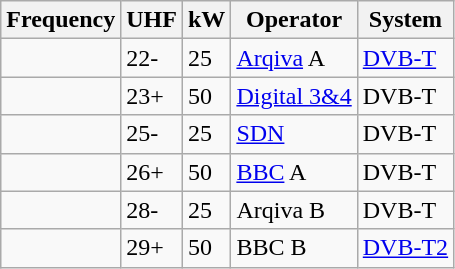<table class="wikitable sortable">
<tr>
<th>Frequency</th>
<th>UHF</th>
<th>kW</th>
<th>Operator</th>
<th>System</th>
</tr>
<tr>
<td></td>
<td>22-</td>
<td>25</td>
<td><a href='#'>Arqiva</a> A</td>
<td><a href='#'>DVB-T</a></td>
</tr>
<tr>
<td></td>
<td>23+</td>
<td>50</td>
<td><a href='#'>Digital 3&4</a></td>
<td>DVB-T</td>
</tr>
<tr>
<td></td>
<td>25-</td>
<td>25</td>
<td><a href='#'>SDN</a></td>
<td>DVB-T</td>
</tr>
<tr>
<td></td>
<td>26+</td>
<td>50</td>
<td><a href='#'>BBC</a> A</td>
<td>DVB-T</td>
</tr>
<tr>
<td></td>
<td>28-</td>
<td>25</td>
<td>Arqiva B</td>
<td>DVB-T</td>
</tr>
<tr>
<td></td>
<td>29+</td>
<td>50</td>
<td>BBC B</td>
<td><a href='#'>DVB-T2</a></td>
</tr>
</table>
